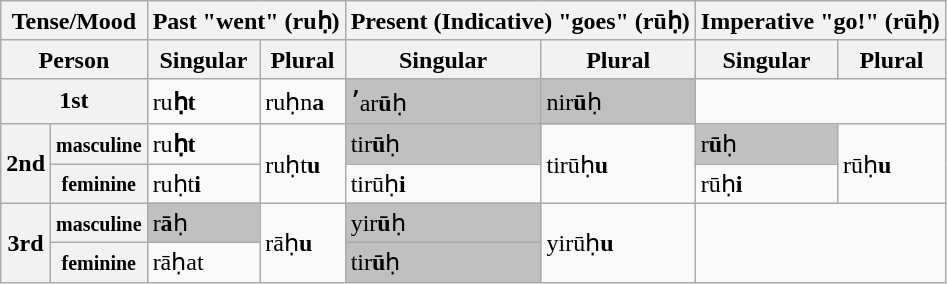<table class="wikitable">
<tr>
<th colspan="2">Tense/Mood</th>
<th colspan="2">Past "went" (ruḥ)</th>
<th colspan="2">Present (Indicative) "goes" (rūḥ)</th>
<th colspan="2">Imperative "go!" (rūḥ)</th>
</tr>
<tr>
<th colspan="2">Person</th>
<th>Singular</th>
<th>Plural</th>
<th>Singular</th>
<th>Plural</th>
<th>Singular</th>
<th>Plural</th>
</tr>
<tr>
<th colspan="2">1st</th>
<td> ru<strong>ḥt</strong></td>
<td> ruḥn<strong>a</strong></td>
<td style="background:silver"> <big>ʼ</big>ar<strong>ū</strong>ḥ</td>
<td style="background:silver"> nir<strong>ū</strong>ḥ</td>
<td colspan="2"></td>
</tr>
<tr>
<th rowspan="2">2nd</th>
<th><small>masculine</small></th>
<td> ru<strong>ḥt</strong></td>
<td rowspan="2"> ruḥt<strong>u</strong></td>
<td style="background:silver"> tir<strong>ū</strong>ḥ</td>
<td rowspan="2"> tirūḥ<strong>u</strong></td>
<td style="background:silver"> r<strong>ū</strong>ḥ</td>
<td rowspan="2"> rūḥ<strong>u</strong></td>
</tr>
<tr>
<th><small>feminine</small></th>
<td> ruḥt<strong>i</strong></td>
<td> tirūḥ<strong>i</strong></td>
<td> rūḥ<strong>i</strong></td>
</tr>
<tr>
<th rowspan="2">3rd</th>
<th><small>masculine</small></th>
<td style="background:silver"> r<strong>ā</strong>ḥ</td>
<td rowspan="2"> rāḥ<strong>u</strong></td>
<td style="background:silver"> yir<strong>ū</strong>ḥ</td>
<td rowspan="2"> yirūḥ<strong>u</strong></td>
<td colspan="2" rowspan="2"></td>
</tr>
<tr>
<th><small>feminine</small></th>
<td> rāḥat</td>
<td style="background:silver"> tir<strong>ū</strong>ḥ</td>
</tr>
</table>
